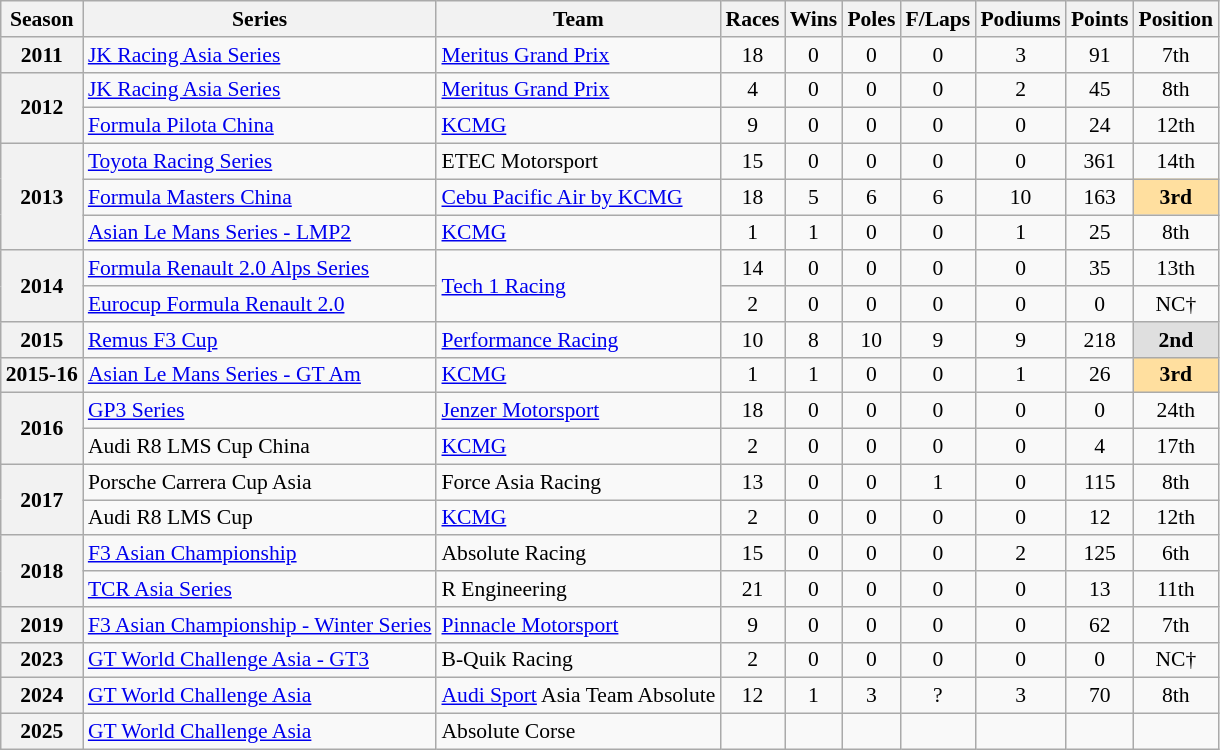<table class="wikitable" style="font-size: 90%; text-align:center">
<tr>
<th>Season</th>
<th>Series</th>
<th>Team</th>
<th>Races</th>
<th>Wins</th>
<th>Poles</th>
<th>F/Laps</th>
<th>Podiums</th>
<th>Points</th>
<th>Position</th>
</tr>
<tr>
<th>2011</th>
<td align=left><a href='#'>JK Racing Asia Series</a></td>
<td align=left><a href='#'>Meritus Grand Prix</a></td>
<td>18</td>
<td>0</td>
<td>0</td>
<td>0</td>
<td>3</td>
<td>91</td>
<td>7th</td>
</tr>
<tr>
<th rowspan="2">2012</th>
<td align=left><a href='#'>JK Racing Asia Series</a></td>
<td align=left><a href='#'>Meritus Grand Prix</a></td>
<td>4</td>
<td>0</td>
<td>0</td>
<td>0</td>
<td>2</td>
<td>45</td>
<td>8th</td>
</tr>
<tr>
<td align=left><a href='#'>Formula Pilota China</a></td>
<td align=left><a href='#'>KCMG</a></td>
<td>9</td>
<td>0</td>
<td>0</td>
<td>0</td>
<td>0</td>
<td>24</td>
<td>12th</td>
</tr>
<tr>
<th rowspan="3">2013</th>
<td align=left><a href='#'>Toyota Racing Series</a></td>
<td align=left>ETEC Motorsport</td>
<td>15</td>
<td>0</td>
<td>0</td>
<td>0</td>
<td>0</td>
<td>361</td>
<td>14th</td>
</tr>
<tr>
<td align=left><a href='#'>Formula Masters China</a></td>
<td align=left><a href='#'>Cebu Pacific Air by KCMG</a></td>
<td>18</td>
<td>5</td>
<td>6</td>
<td>6</td>
<td>10</td>
<td>163</td>
<td style="background:#FFDF9F;"><strong>3rd</strong></td>
</tr>
<tr>
<td align=left><a href='#'>Asian Le Mans Series - LMP2</a></td>
<td align=left><a href='#'>KCMG</a></td>
<td>1</td>
<td>1</td>
<td>0</td>
<td>0</td>
<td>1</td>
<td>25</td>
<td>8th</td>
</tr>
<tr>
<th rowspan="2">2014</th>
<td align=left><a href='#'>Formula Renault 2.0 Alps Series</a></td>
<td rowspan="2" align="left"><a href='#'>Tech 1 Racing</a></td>
<td>14</td>
<td>0</td>
<td>0</td>
<td>0</td>
<td>0</td>
<td>35</td>
<td>13th</td>
</tr>
<tr>
<td align=left><a href='#'>Eurocup Formula Renault 2.0</a></td>
<td>2</td>
<td>0</td>
<td>0</td>
<td>0</td>
<td>0</td>
<td>0</td>
<td>NC†</td>
</tr>
<tr>
<th>2015</th>
<td align=left><a href='#'>Remus F3 Cup</a></td>
<td align=left><a href='#'>Performance Racing</a></td>
<td>10</td>
<td>8</td>
<td>10</td>
<td>9</td>
<td>9</td>
<td>218</td>
<td style="background:#DFDFDF;"><strong>2nd</strong></td>
</tr>
<tr>
<th nowrap>2015-16</th>
<td align=left><a href='#'>Asian Le Mans Series - GT Am</a></td>
<td align=left><a href='#'>KCMG</a></td>
<td>1</td>
<td>1</td>
<td>0</td>
<td>0</td>
<td>1</td>
<td>26</td>
<td style="background:#FFDF9F;"><strong>3rd</strong></td>
</tr>
<tr>
<th rowspan="2">2016</th>
<td align=left><a href='#'>GP3 Series</a></td>
<td align=left><a href='#'>Jenzer Motorsport</a></td>
<td>18</td>
<td>0</td>
<td>0</td>
<td>0</td>
<td>0</td>
<td>0</td>
<td>24th</td>
</tr>
<tr>
<td align=left>Audi R8 LMS Cup China</td>
<td align=left><a href='#'>KCMG</a></td>
<td>2</td>
<td>0</td>
<td>0</td>
<td>0</td>
<td>0</td>
<td>4</td>
<td>17th</td>
</tr>
<tr>
<th rowspan="2">2017</th>
<td align=left>Porsche Carrera Cup Asia</td>
<td align=left>Force Asia Racing</td>
<td>13</td>
<td>0</td>
<td>0</td>
<td>1</td>
<td>0</td>
<td>115</td>
<td>8th</td>
</tr>
<tr>
<td align=left>Audi R8 LMS Cup</td>
<td align=left><a href='#'>KCMG</a></td>
<td>2</td>
<td>0</td>
<td>0</td>
<td>0</td>
<td>0</td>
<td>12</td>
<td>12th</td>
</tr>
<tr>
<th rowspan="2">2018</th>
<td align=left><a href='#'>F3 Asian Championship</a></td>
<td align=left>Absolute Racing</td>
<td>15</td>
<td>0</td>
<td>0</td>
<td>0</td>
<td>2</td>
<td>125</td>
<td>6th</td>
</tr>
<tr>
<td align=left><a href='#'>TCR Asia Series</a></td>
<td align=left>R Engineering</td>
<td>21</td>
<td>0</td>
<td>0</td>
<td>0</td>
<td>0</td>
<td>13</td>
<td>11th</td>
</tr>
<tr>
<th>2019</th>
<td align=left nowrap><a href='#'>F3 Asian Championship - Winter Series</a></td>
<td align=left><a href='#'>Pinnacle Motorsport</a></td>
<td>9</td>
<td>0</td>
<td>0</td>
<td>0</td>
<td>0</td>
<td>62</td>
<td>7th</td>
</tr>
<tr>
<th>2023</th>
<td align=left><a href='#'>GT World Challenge Asia - GT3</a></td>
<td align=left>B-Quik Racing</td>
<td>2</td>
<td>0</td>
<td>0</td>
<td>0</td>
<td>0</td>
<td>0</td>
<td>NC†</td>
</tr>
<tr>
<th>2024</th>
<td align=left><a href='#'>GT World Challenge Asia</a></td>
<td align=left nowrap><a href='#'>Audi Sport</a> Asia Team Absolute</td>
<td>12</td>
<td>1</td>
<td>3</td>
<td>?</td>
<td>3</td>
<td>70</td>
<td>8th</td>
</tr>
<tr>
<th>2025</th>
<td align=left><a href='#'>GT World Challenge Asia</a></td>
<td align=left>Absolute Corse</td>
<td></td>
<td></td>
<td></td>
<td></td>
<td></td>
<td></td>
<td></td>
</tr>
</table>
